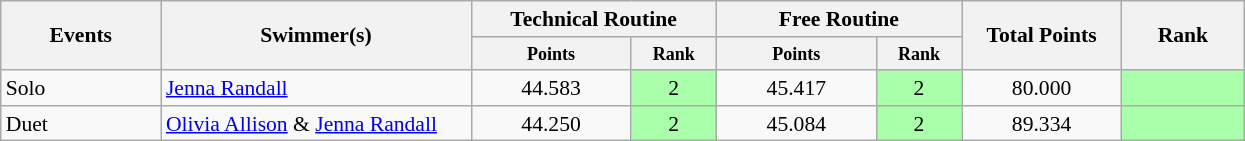<table class=wikitable style="font-size:90%">
<tr>
<th rowspan="2" style="width:100px;">Events</th>
<th rowspan="2" style="width:200px;">Swimmer(s)</th>
<th colspan="2" style="width:150px;">Technical Routine</th>
<th colspan="2" style="width:150px;">Free Routine</th>
<th rowspan="2" style="width:100px;">Total Points</th>
<th rowspan="2" style="width:75px;">Rank</th>
</tr>
<tr>
<th style="line-height:1em; width:100px;"><small>Points</small></th>
<th style="line-height:1em; width:50px;"><small>Rank</small></th>
<th style="line-height:1em; width:100px;"><small>Points</small></th>
<th style="line-height:1em; width:50px;"><small>Rank</small></th>
</tr>
<tr>
<td>Solo</td>
<td><a href='#'>Jenna Randall</a></td>
<td style="text-align:center;">44.583</td>
<td style="text-align:center; background:#afa;">2</td>
<td style="text-align:center;">45.417</td>
<td style="text-align:center; background:#afa;">2</td>
<td style="text-align:center;">80.000</td>
<td style="text-align:center; background:#afa;"></td>
</tr>
<tr>
<td>Duet</td>
<td><a href='#'>Olivia Allison</a> & <a href='#'>Jenna Randall</a></td>
<td style="text-align:center;">44.250</td>
<td style="text-align:center; background:#afa;">2</td>
<td style="text-align:center;">45.084</td>
<td style="text-align:center; background:#afa;">2</td>
<td style="text-align:center;">89.334</td>
<td style="text-align:center; background:#afa;"></td>
</tr>
</table>
